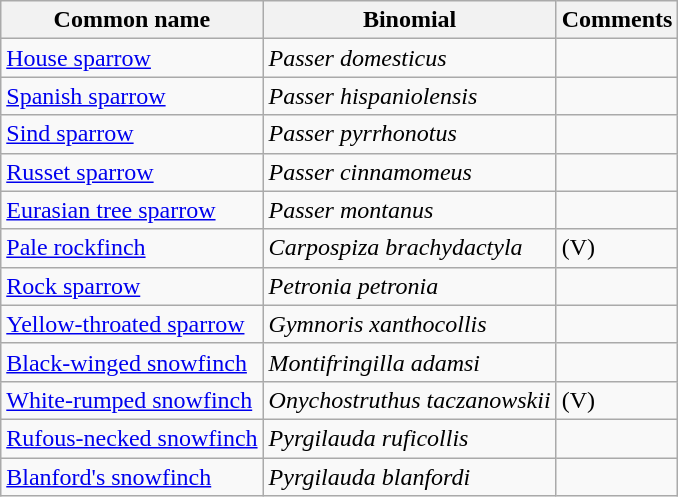<table class="wikitable">
<tr>
<th>Common name</th>
<th>Binomial</th>
<th>Comments</th>
</tr>
<tr>
<td><a href='#'>House sparrow</a></td>
<td><em>Passer domesticus</em></td>
<td></td>
</tr>
<tr>
<td><a href='#'>Spanish sparrow</a></td>
<td><em>Passer hispaniolensis</em></td>
<td></td>
</tr>
<tr>
<td><a href='#'>Sind sparrow</a></td>
<td><em>Passer pyrrhonotus</em></td>
<td></td>
</tr>
<tr>
<td><a href='#'>Russet sparrow</a></td>
<td><em>Passer cinnamomeus</em></td>
<td></td>
</tr>
<tr>
<td><a href='#'>Eurasian tree sparrow</a></td>
<td><em>Passer montanus</em></td>
<td></td>
</tr>
<tr>
<td><a href='#'>Pale rockfinch</a></td>
<td><em>Carpospiza brachydactyla</em></td>
<td>(V)</td>
</tr>
<tr>
<td><a href='#'>Rock sparrow</a></td>
<td><em>Petronia petronia</em></td>
<td></td>
</tr>
<tr>
<td><a href='#'>Yellow-throated sparrow</a></td>
<td><em>Gymnoris xanthocollis</em></td>
<td></td>
</tr>
<tr>
<td><a href='#'>Black-winged snowfinch</a></td>
<td><em>Montifringilla adamsi</em></td>
<td></td>
</tr>
<tr>
<td><a href='#'>White-rumped snowfinch</a></td>
<td><em>Onychostruthus taczanowskii</em></td>
<td>(V)</td>
</tr>
<tr>
<td><a href='#'>Rufous-necked snowfinch</a></td>
<td><em>Pyrgilauda ruficollis</em></td>
<td></td>
</tr>
<tr>
<td><a href='#'>Blanford's snowfinch</a></td>
<td><em>Pyrgilauda blanfordi</em></td>
<td></td>
</tr>
</table>
